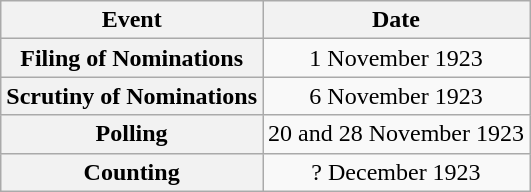<table class="wikitable" style="text-align:center">
<tr>
<th>Event</th>
<th>Date</th>
</tr>
<tr>
<th>Filing of Nominations</th>
<td>1 November 1923</td>
</tr>
<tr>
<th>Scrutiny of Nominations</th>
<td>6 November 1923</td>
</tr>
<tr>
<th>Polling</th>
<td>20 and 28 November 1923</td>
</tr>
<tr>
<th>Counting</th>
<td>? December 1923</td>
</tr>
</table>
